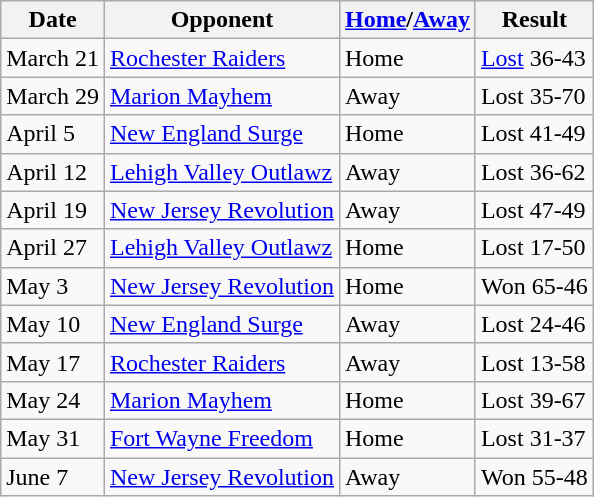<table class="wikitable">
<tr>
<th>Date</th>
<th>Opponent</th>
<th><a href='#'>Home</a>/<a href='#'>Away</a></th>
<th>Result</th>
</tr>
<tr>
<td>March 21</td>
<td><a href='#'>Rochester Raiders</a></td>
<td>Home</td>
<td><a href='#'>Lost</a> 36-43</td>
</tr>
<tr>
<td>March 29</td>
<td><a href='#'>Marion Mayhem</a></td>
<td>Away</td>
<td>Lost 35-70</td>
</tr>
<tr>
<td>April 5</td>
<td><a href='#'>New England Surge</a></td>
<td>Home</td>
<td>Lost 41-49</td>
</tr>
<tr>
<td>April 12</td>
<td><a href='#'>Lehigh Valley Outlawz</a></td>
<td>Away</td>
<td>Lost 36-62</td>
</tr>
<tr>
<td>April 19</td>
<td><a href='#'>New Jersey Revolution</a></td>
<td>Away</td>
<td>Lost 47-49</td>
</tr>
<tr>
<td>April 27</td>
<td><a href='#'>Lehigh Valley Outlawz</a></td>
<td>Home</td>
<td>Lost 17-50</td>
</tr>
<tr>
<td>May 3</td>
<td><a href='#'>New Jersey Revolution</a></td>
<td>Home</td>
<td>Won 65-46</td>
</tr>
<tr>
<td>May 10</td>
<td><a href='#'>New England Surge</a></td>
<td>Away</td>
<td>Lost 24-46</td>
</tr>
<tr>
<td>May 17</td>
<td><a href='#'>Rochester Raiders</a></td>
<td>Away</td>
<td>Lost 13-58</td>
</tr>
<tr>
<td>May 24</td>
<td><a href='#'>Marion Mayhem</a></td>
<td>Home</td>
<td>Lost 39-67</td>
</tr>
<tr>
<td>May 31</td>
<td><a href='#'>Fort Wayne Freedom</a></td>
<td>Home</td>
<td>Lost 31-37</td>
</tr>
<tr>
<td>June 7</td>
<td><a href='#'>New Jersey Revolution</a></td>
<td>Away</td>
<td>Won 55-48</td>
</tr>
</table>
